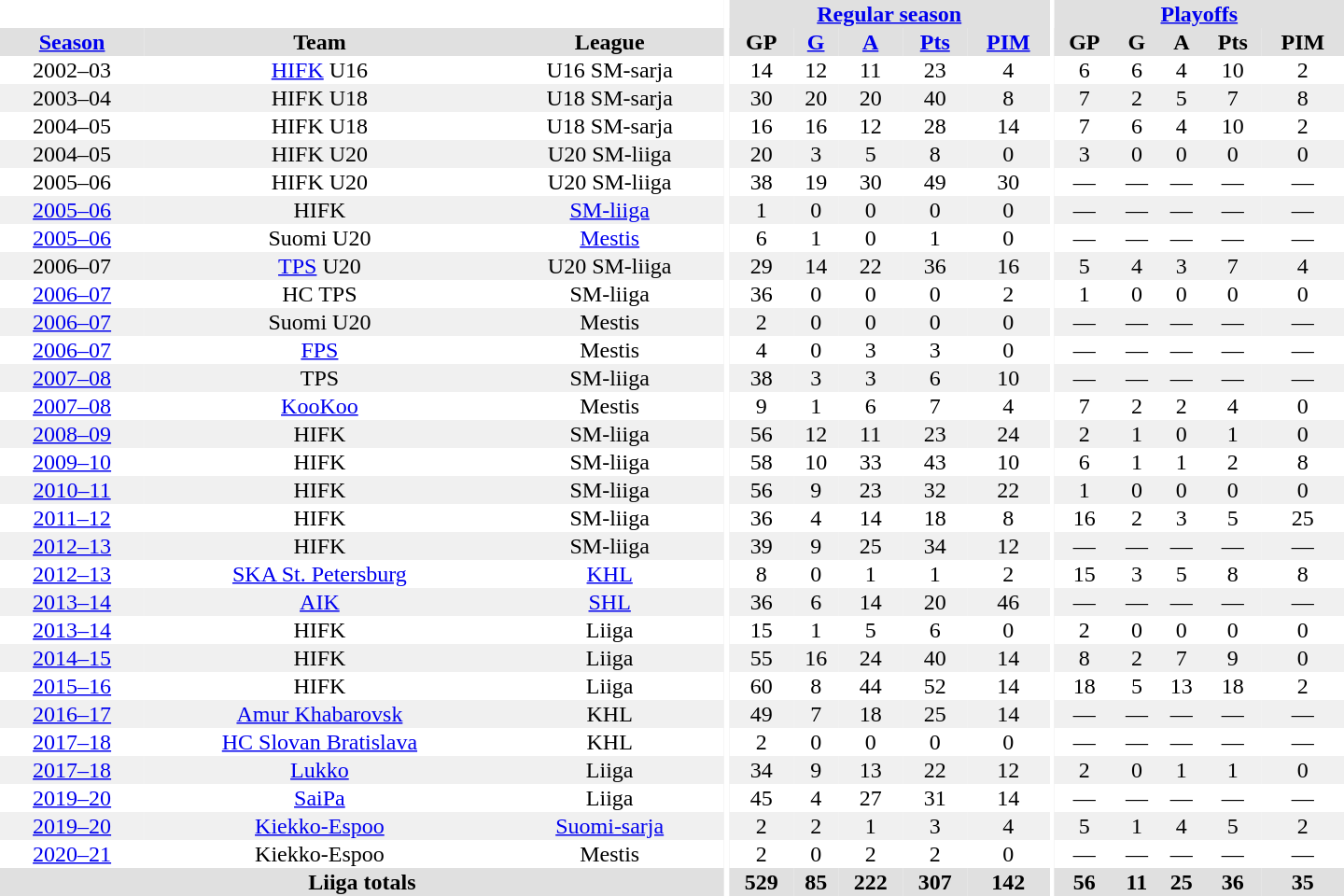<table border="0" cellpadding="1" cellspacing="0" style="text-align:center; width:60em">
<tr bgcolor="#e0e0e0">
<th colspan="3" bgcolor="#ffffff"></th>
<th rowspan="99" bgcolor="#ffffff"></th>
<th colspan="5"><a href='#'>Regular season</a></th>
<th rowspan="99" bgcolor="#ffffff"></th>
<th colspan="5"><a href='#'>Playoffs</a></th>
</tr>
<tr bgcolor="#e0e0e0">
<th><a href='#'>Season</a></th>
<th>Team</th>
<th>League</th>
<th>GP</th>
<th><a href='#'>G</a></th>
<th><a href='#'>A</a></th>
<th><a href='#'>Pts</a></th>
<th><a href='#'>PIM</a></th>
<th>GP</th>
<th>G</th>
<th>A</th>
<th>Pts</th>
<th>PIM</th>
</tr>
<tr>
<td>2002–03</td>
<td><a href='#'>HIFK</a> U16</td>
<td>U16 SM-sarja</td>
<td>14</td>
<td>12</td>
<td>11</td>
<td>23</td>
<td>4</td>
<td>6</td>
<td>6</td>
<td>4</td>
<td>10</td>
<td>2</td>
</tr>
<tr bgcolor="#f0f0f0">
<td>2003–04</td>
<td>HIFK U18</td>
<td>U18 SM-sarja</td>
<td>30</td>
<td>20</td>
<td>20</td>
<td>40</td>
<td>8</td>
<td>7</td>
<td>2</td>
<td>5</td>
<td>7</td>
<td>8</td>
</tr>
<tr>
<td>2004–05</td>
<td>HIFK U18</td>
<td>U18 SM-sarja</td>
<td>16</td>
<td>16</td>
<td>12</td>
<td>28</td>
<td>14</td>
<td>7</td>
<td>6</td>
<td>4</td>
<td>10</td>
<td>2</td>
</tr>
<tr bgcolor="#f0f0f0">
<td>2004–05</td>
<td>HIFK U20</td>
<td>U20 SM-liiga</td>
<td>20</td>
<td>3</td>
<td>5</td>
<td>8</td>
<td>0</td>
<td>3</td>
<td>0</td>
<td>0</td>
<td>0</td>
<td>0</td>
</tr>
<tr>
<td>2005–06</td>
<td>HIFK U20</td>
<td>U20 SM-liiga</td>
<td>38</td>
<td>19</td>
<td>30</td>
<td>49</td>
<td>30</td>
<td>—</td>
<td>—</td>
<td>—</td>
<td>—</td>
<td>—</td>
</tr>
<tr bgcolor="#f0f0f0">
<td><a href='#'>2005–06</a></td>
<td>HIFK</td>
<td><a href='#'>SM-liiga</a></td>
<td>1</td>
<td>0</td>
<td>0</td>
<td>0</td>
<td>0</td>
<td>—</td>
<td>—</td>
<td>—</td>
<td>—</td>
<td>—</td>
</tr>
<tr>
<td><a href='#'>2005–06</a></td>
<td>Suomi U20</td>
<td><a href='#'>Mestis</a></td>
<td>6</td>
<td>1</td>
<td>0</td>
<td>1</td>
<td>0</td>
<td>—</td>
<td>—</td>
<td>—</td>
<td>—</td>
<td>—</td>
</tr>
<tr bgcolor="#f0f0f0">
<td>2006–07</td>
<td><a href='#'>TPS</a> U20</td>
<td>U20 SM-liiga</td>
<td>29</td>
<td>14</td>
<td>22</td>
<td>36</td>
<td>16</td>
<td>5</td>
<td>4</td>
<td>3</td>
<td>7</td>
<td>4</td>
</tr>
<tr>
<td><a href='#'>2006–07</a></td>
<td>HC TPS</td>
<td>SM-liiga</td>
<td>36</td>
<td>0</td>
<td>0</td>
<td>0</td>
<td>2</td>
<td>1</td>
<td>0</td>
<td>0</td>
<td>0</td>
<td>0</td>
</tr>
<tr bgcolor="#f0f0f0">
<td><a href='#'>2006–07</a></td>
<td>Suomi U20</td>
<td>Mestis</td>
<td>2</td>
<td>0</td>
<td>0</td>
<td>0</td>
<td>0</td>
<td>—</td>
<td>—</td>
<td>—</td>
<td>—</td>
<td>—</td>
</tr>
<tr>
<td><a href='#'>2006–07</a></td>
<td><a href='#'>FPS</a></td>
<td>Mestis</td>
<td>4</td>
<td>0</td>
<td>3</td>
<td>3</td>
<td>0</td>
<td>—</td>
<td>—</td>
<td>—</td>
<td>—</td>
<td>—</td>
</tr>
<tr bgcolor="#f0f0f0">
<td><a href='#'>2007–08</a></td>
<td>TPS</td>
<td>SM-liiga</td>
<td>38</td>
<td>3</td>
<td>3</td>
<td>6</td>
<td>10</td>
<td>—</td>
<td>—</td>
<td>—</td>
<td>—</td>
<td>—</td>
</tr>
<tr>
<td><a href='#'>2007–08</a></td>
<td><a href='#'>KooKoo</a></td>
<td>Mestis</td>
<td>9</td>
<td>1</td>
<td>6</td>
<td>7</td>
<td>4</td>
<td>7</td>
<td>2</td>
<td>2</td>
<td>4</td>
<td>0</td>
</tr>
<tr bgcolor="#f0f0f0">
<td><a href='#'>2008–09</a></td>
<td>HIFK</td>
<td>SM-liiga</td>
<td>56</td>
<td>12</td>
<td>11</td>
<td>23</td>
<td>24</td>
<td>2</td>
<td>1</td>
<td>0</td>
<td>1</td>
<td>0</td>
</tr>
<tr>
<td><a href='#'>2009–10</a></td>
<td>HIFK</td>
<td>SM-liiga</td>
<td>58</td>
<td>10</td>
<td>33</td>
<td>43</td>
<td>10</td>
<td>6</td>
<td>1</td>
<td>1</td>
<td>2</td>
<td>8</td>
</tr>
<tr bgcolor="#f0f0f0">
<td><a href='#'>2010–11</a></td>
<td>HIFK</td>
<td>SM-liiga</td>
<td>56</td>
<td>9</td>
<td>23</td>
<td>32</td>
<td>22</td>
<td>1</td>
<td>0</td>
<td>0</td>
<td>0</td>
<td>0</td>
</tr>
<tr>
<td><a href='#'>2011–12</a></td>
<td>HIFK</td>
<td>SM-liiga</td>
<td>36</td>
<td>4</td>
<td>14</td>
<td>18</td>
<td>8</td>
<td>16</td>
<td>2</td>
<td>3</td>
<td>5</td>
<td>25</td>
</tr>
<tr bgcolor="#f0f0f0">
<td><a href='#'>2012–13</a></td>
<td>HIFK</td>
<td>SM-liiga</td>
<td>39</td>
<td>9</td>
<td>25</td>
<td>34</td>
<td>12</td>
<td>—</td>
<td>—</td>
<td>—</td>
<td>—</td>
<td>—</td>
</tr>
<tr>
<td><a href='#'>2012–13</a></td>
<td><a href='#'>SKA St. Petersburg</a></td>
<td><a href='#'>KHL</a></td>
<td>8</td>
<td>0</td>
<td>1</td>
<td>1</td>
<td>2</td>
<td>15</td>
<td>3</td>
<td>5</td>
<td>8</td>
<td>8</td>
</tr>
<tr bgcolor="#f0f0f0">
<td><a href='#'>2013–14</a></td>
<td><a href='#'>AIK</a></td>
<td><a href='#'>SHL</a></td>
<td>36</td>
<td>6</td>
<td>14</td>
<td>20</td>
<td>46</td>
<td>—</td>
<td>—</td>
<td>—</td>
<td>—</td>
<td>—</td>
</tr>
<tr>
<td><a href='#'>2013–14</a></td>
<td>HIFK</td>
<td>Liiga</td>
<td>15</td>
<td>1</td>
<td>5</td>
<td>6</td>
<td>0</td>
<td>2</td>
<td>0</td>
<td>0</td>
<td>0</td>
<td>0</td>
</tr>
<tr bgcolor="#f0f0f0">
<td><a href='#'>2014–15</a></td>
<td>HIFK</td>
<td>Liiga</td>
<td>55</td>
<td>16</td>
<td>24</td>
<td>40</td>
<td>14</td>
<td>8</td>
<td>2</td>
<td>7</td>
<td>9</td>
<td>0</td>
</tr>
<tr>
<td><a href='#'>2015–16</a></td>
<td>HIFK</td>
<td>Liiga</td>
<td>60</td>
<td>8</td>
<td>44</td>
<td>52</td>
<td>14</td>
<td>18</td>
<td>5</td>
<td>13</td>
<td>18</td>
<td>2</td>
</tr>
<tr bgcolor="#f0f0f0">
<td><a href='#'>2016–17</a></td>
<td><a href='#'>Amur Khabarovsk</a></td>
<td>KHL</td>
<td>49</td>
<td>7</td>
<td>18</td>
<td>25</td>
<td>14</td>
<td>—</td>
<td>—</td>
<td>—</td>
<td>—</td>
<td>—</td>
</tr>
<tr>
<td><a href='#'>2017–18</a></td>
<td><a href='#'>HC Slovan Bratislava</a></td>
<td>KHL</td>
<td>2</td>
<td>0</td>
<td>0</td>
<td>0</td>
<td>0</td>
<td>—</td>
<td>—</td>
<td>—</td>
<td>—</td>
<td>—</td>
</tr>
<tr bgcolor="#f0f0f0">
<td><a href='#'>2017–18</a></td>
<td><a href='#'>Lukko</a></td>
<td>Liiga</td>
<td>34</td>
<td>9</td>
<td>13</td>
<td>22</td>
<td>12</td>
<td>2</td>
<td>0</td>
<td>1</td>
<td>1</td>
<td>0</td>
</tr>
<tr>
<td><a href='#'>2019–20</a></td>
<td><a href='#'>SaiPa</a></td>
<td>Liiga</td>
<td>45</td>
<td>4</td>
<td>27</td>
<td>31</td>
<td>14</td>
<td>—</td>
<td>—</td>
<td>—</td>
<td>—</td>
<td>—</td>
</tr>
<tr bgcolor="#f0f0f0">
<td><a href='#'>2019–20</a></td>
<td><a href='#'>Kiekko-Espoo</a></td>
<td><a href='#'>Suomi-sarja</a></td>
<td>2</td>
<td>2</td>
<td>1</td>
<td>3</td>
<td>4</td>
<td>5</td>
<td>1</td>
<td>4</td>
<td>5</td>
<td>2</td>
</tr>
<tr>
<td><a href='#'>2020–21</a></td>
<td>Kiekko-Espoo</td>
<td>Mestis</td>
<td>2</td>
<td>0</td>
<td>2</td>
<td>2</td>
<td>0</td>
<td>—</td>
<td>—</td>
<td>—</td>
<td>—</td>
<td>—</td>
</tr>
<tr>
</tr>
<tr ALIGN="center" bgcolor="#e0e0e0">
<th colspan="3">Liiga totals</th>
<th ALIGN="center">529</th>
<th ALIGN="center">85</th>
<th ALIGN="center">222</th>
<th ALIGN="center">307</th>
<th ALIGN="center">142</th>
<th ALIGN="center">56</th>
<th ALIGN="center">11</th>
<th ALIGN="center">25</th>
<th ALIGN="center">36</th>
<th ALIGN="center">35</th>
</tr>
</table>
